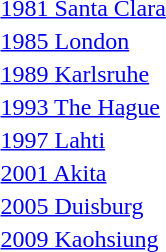<table>
<tr>
<td><a href='#'>1981 Santa Clara</a></td>
<td></td>
<td></td>
<td><br></td>
</tr>
<tr>
<td><a href='#'>1985 London</a></td>
<td></td>
<td></td>
<td><br></td>
</tr>
<tr>
<td><a href='#'>1989 Karlsruhe</a></td>
<td></td>
<td></td>
<td><br></td>
</tr>
<tr>
<td><a href='#'>1993 The Hague</a></td>
<td></td>
<td></td>
<td><br></td>
</tr>
<tr>
<td><a href='#'>1997 Lahti</a></td>
<td></td>
<td></td>
<td><br></td>
</tr>
<tr>
<td><a href='#'>2001 Akita</a></td>
<td></td>
<td></td>
<td></td>
</tr>
<tr>
<td><a href='#'>2005 Duisburg</a></td>
<td></td>
<td></td>
<td></td>
</tr>
<tr>
<td><a href='#'>2009 Kaohsiung</a></td>
<td></td>
<td></td>
<td></td>
</tr>
</table>
